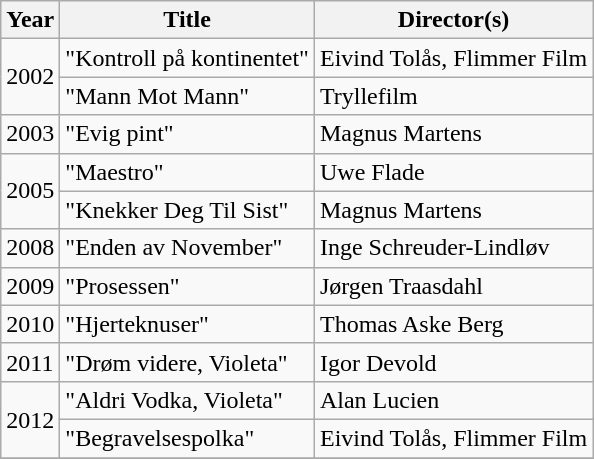<table class="wikitable">
<tr>
<th>Year</th>
<th>Title</th>
<th>Director(s)</th>
</tr>
<tr>
<td rowspan="2">2002</td>
<td>"Kontroll på kontinentet"</td>
<td>Eivind Tolås, Flimmer Film</td>
</tr>
<tr>
<td>"Mann Mot Mann"</td>
<td>Tryllefilm</td>
</tr>
<tr>
<td rowspan="1">2003</td>
<td>"Evig pint"</td>
<td>Magnus Martens</td>
</tr>
<tr>
<td rowspan="2">2005</td>
<td>"Maestro"</td>
<td>Uwe Flade</td>
</tr>
<tr>
<td>"Knekker Deg Til Sist"</td>
<td>Magnus Martens</td>
</tr>
<tr>
<td rowspan="1">2008</td>
<td>"Enden av November"</td>
<td>Inge Schreuder-Lindløv</td>
</tr>
<tr>
<td rowspan="1">2009</td>
<td>"Prosessen"</td>
<td>Jørgen Traasdahl</td>
</tr>
<tr>
<td rowspan="1">2010</td>
<td>"Hjerteknuser"</td>
<td>Thomas Aske Berg</td>
</tr>
<tr>
<td rowspan="1">2011</td>
<td>"Drøm videre, Violeta"</td>
<td>Igor Devold</td>
</tr>
<tr>
<td rowspan="2">2012</td>
<td>"Aldri Vodka, Violeta"</td>
<td>Alan Lucien</td>
</tr>
<tr>
<td>"Begravelsespolka"</td>
<td>Eivind Tolås, Flimmer Film</td>
</tr>
<tr>
</tr>
</table>
